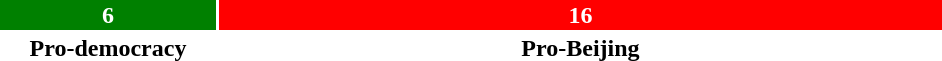<table style="width:50%; text-align:center;">
<tr style="color:white;">
<td style="background:green; width:23%;"><strong>6</strong></td>
<td style="background:red; width:77%;"><strong>16</strong></td>
</tr>
<tr>
<td><span><strong>Pro-democracy</strong></span></td>
<td><span><strong>Pro-Beijing</strong></span></td>
</tr>
</table>
